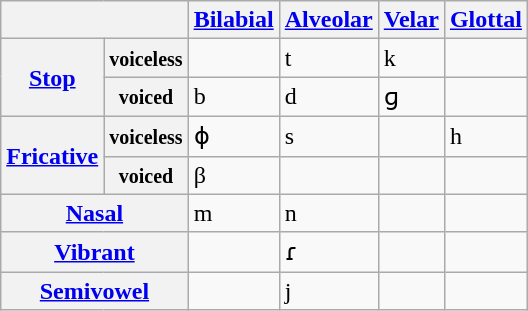<table class="wikitable">
<tr>
<th colspan="2"></th>
<th><a href='#'>Bilabial</a></th>
<th><a href='#'>Alveolar</a></th>
<th><a href='#'>Velar</a></th>
<th><a href='#'>Glottal</a></th>
</tr>
<tr>
<th rowspan="2"><a href='#'>Stop</a></th>
<th><small>voiceless</small></th>
<td></td>
<td>t</td>
<td>k</td>
<td></td>
</tr>
<tr>
<th><small>voiced</small></th>
<td>b</td>
<td>d</td>
<td>ɡ</td>
<td></td>
</tr>
<tr>
<th rowspan="2"><a href='#'>Fricative</a></th>
<th><small>voiceless</small></th>
<td>ɸ</td>
<td>s</td>
<td></td>
<td>h</td>
</tr>
<tr>
<th><small>voiced</small></th>
<td>β</td>
<td></td>
<td></td>
<td></td>
</tr>
<tr>
<th colspan="2"><a href='#'>Nasal</a></th>
<td>m</td>
<td>n</td>
<td></td>
<td></td>
</tr>
<tr>
<th colspan="2"><a href='#'>Vibrant</a></th>
<td></td>
<td>ɾ</td>
<td></td>
<td></td>
</tr>
<tr>
<th colspan="2"><a href='#'>Semivowel</a></th>
<td></td>
<td>j</td>
<td></td>
<td></td>
</tr>
</table>
